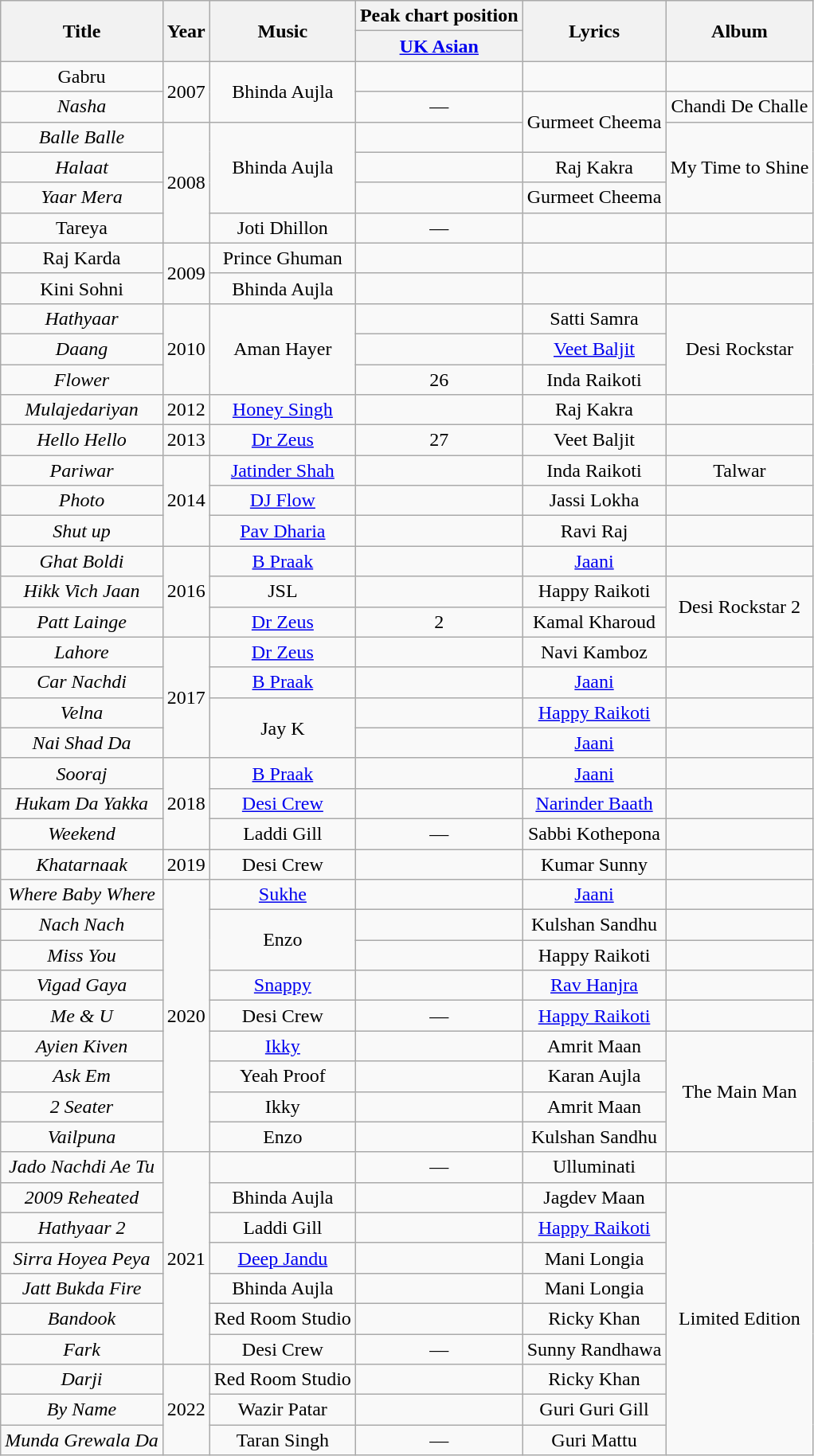<table class="wikitable plainrowheaders" style="text-align:center;">
<tr>
<th rowspan="2">Title</th>
<th rowspan="2">Year</th>
<th rowspan="2">Music</th>
<th>Peak chart position</th>
<th rowspan="2">Lyrics</th>
<th rowspan="2">Album</th>
</tr>
<tr>
<th><a href='#'>UK Asian</a></th>
</tr>
<tr>
<td>Gabru</td>
<td rowspan="2">2007</td>
<td rowspan="2">Bhinda Aujla</td>
<td></td>
<td></td>
<td></td>
</tr>
<tr>
<td><em>Nasha</em></td>
<td>—</td>
<td rowspan="2">Gurmeet Cheema</td>
<td>Chandi De Challe</td>
</tr>
<tr>
<td><em>Balle Balle</em></td>
<td rowspan="4">2008</td>
<td rowspan="3">Bhinda Aujla</td>
<td></td>
<td rowspan="3">My Time to Shine</td>
</tr>
<tr>
<td><em>Halaat</em></td>
<td></td>
<td>Raj Kakra</td>
</tr>
<tr>
<td><em>Yaar Mera</em></td>
<td></td>
<td>Gurmeet Cheema</td>
</tr>
<tr>
<td>Tareya</td>
<td>Joti Dhillon</td>
<td>—</td>
<td></td>
<td></td>
</tr>
<tr>
<td>Raj Karda</td>
<td rowspan="2">2009</td>
<td>Prince Ghuman</td>
<td></td>
<td></td>
<td></td>
</tr>
<tr>
<td>Kini Sohni</td>
<td>Bhinda Aujla</td>
<td></td>
<td></td>
<td></td>
</tr>
<tr>
<td><em>Hathyaar</em> </td>
<td rowspan="3">2010</td>
<td rowspan="3">Aman Hayer</td>
<td></td>
<td>Satti Samra</td>
<td rowspan="3">Desi Rockstar</td>
</tr>
<tr>
<td><em>Daang</em></td>
<td></td>
<td><a href='#'>Veet Baljit</a></td>
</tr>
<tr>
<td><em>Flower</em></td>
<td>26</td>
<td>Inda Raikoti</td>
</tr>
<tr>
<td><em>Mulajedariyan</em></td>
<td>2012</td>
<td><a href='#'>Honey Singh</a></td>
<td></td>
<td>Raj Kakra</td>
<td></td>
</tr>
<tr>
<td><em>Hello Hello</em></td>
<td>2013</td>
<td><a href='#'>Dr Zeus</a></td>
<td>27</td>
<td>Veet Baljit</td>
<td></td>
</tr>
<tr>
<td><em>Pariwar</em></td>
<td rowspan="3">2014</td>
<td><a href='#'>Jatinder Shah</a></td>
<td></td>
<td>Inda Raikoti</td>
<td>Talwar</td>
</tr>
<tr>
<td><em>Photo</em></td>
<td><a href='#'>DJ Flow</a></td>
<td></td>
<td>Jassi Lokha</td>
<td></td>
</tr>
<tr>
<td><em>Shut up</em></td>
<td><a href='#'>Pav Dharia</a></td>
<td></td>
<td>Ravi Raj</td>
<td></td>
</tr>
<tr>
<td><em>Ghat Boldi</em></td>
<td rowspan="3">2016</td>
<td><a href='#'>B Praak</a></td>
<td></td>
<td><a href='#'>Jaani</a></td>
<td></td>
</tr>
<tr>
<td><em>Hikk Vich Jaan</em> </td>
<td>JSL</td>
<td></td>
<td>Happy Raikoti</td>
<td rowspan="2">Desi Rockstar 2</td>
</tr>
<tr>
<td><em>Patt Lainge</em> </td>
<td><a href='#'>Dr Zeus</a></td>
<td>2</td>
<td>Kamal Kharoud</td>
</tr>
<tr>
<td><em>Lahore</em></td>
<td rowspan="4">2017</td>
<td><a href='#'>Dr Zeus</a></td>
<td></td>
<td>Navi Kamboz</td>
<td></td>
</tr>
<tr>
<td><em>Car Nachdi </em></td>
<td><a href='#'>B Praak</a></td>
<td></td>
<td><a href='#'>Jaani</a></td>
<td></td>
</tr>
<tr>
<td><em>Velna</em></td>
<td rowspan="2">Jay K</td>
<td></td>
<td><a href='#'>Happy Raikoti</a></td>
<td></td>
</tr>
<tr>
<td><em>Nai Shad Da</em></td>
<td></td>
<td><a href='#'>Jaani</a></td>
<td></td>
</tr>
<tr>
<td><em>Sooraj</em></td>
<td rowspan="3">2018</td>
<td><a href='#'>B Praak</a></td>
<td></td>
<td><a href='#'>Jaani</a></td>
<td></td>
</tr>
<tr>
<td><em>Hukam Da Yakka</em></td>
<td><a href='#'>Desi Crew</a></td>
<td></td>
<td><a href='#'>Narinder Baath</a></td>
<td></td>
</tr>
<tr>
<td><em>Weekend</em></td>
<td>Laddi Gill</td>
<td>—</td>
<td>Sabbi Kothepona</td>
<td></td>
</tr>
<tr>
<td><em>Khatarnaak </em></td>
<td>2019</td>
<td>Desi Crew</td>
<td></td>
<td>Kumar Sunny</td>
<td></td>
</tr>
<tr>
<td><em>Where Baby Where</em></td>
<td rowspan="9">2020</td>
<td><a href='#'>Sukhe</a></td>
<td></td>
<td><a href='#'>Jaani</a></td>
<td></td>
</tr>
<tr>
<td><em>Nach Nach</em></td>
<td rowspan="2">Enzo</td>
<td></td>
<td>Kulshan Sandhu</td>
<td></td>
</tr>
<tr>
<td><em>Miss You</em></td>
<td></td>
<td>Happy Raikoti</td>
<td></td>
</tr>
<tr>
<td><em>Vigad Gaya</em></td>
<td><a href='#'>Snappy</a></td>
<td></td>
<td><a href='#'>Rav Hanjra</a></td>
<td></td>
</tr>
<tr>
<td><em>Me & U</em></td>
<td>Desi Crew</td>
<td>—</td>
<td><a href='#'>Happy Raikoti</a></td>
<td></td>
</tr>
<tr>
<td><em>Ayien Kiven</em> </td>
<td><a href='#'>Ikky</a></td>
<td></td>
<td>Amrit Maan</td>
<td rowspan="4">The Main Man</td>
</tr>
<tr>
<td><em>Ask Em</em> </td>
<td>Yeah Proof</td>
<td></td>
<td>Karan Aujla</td>
</tr>
<tr>
<td><em>2 Seater</em> </td>
<td>Ikky</td>
<td></td>
<td>Amrit Maan</td>
</tr>
<tr>
<td><em>Vailpuna</em> </td>
<td>Enzo</td>
<td></td>
<td>Kulshan Sandhu</td>
</tr>
<tr>
<td><em>Jado Nachdi Ae Tu</em></td>
<td rowspan="7">2021</td>
<td></td>
<td>—</td>
<td>Ulluminati</td>
<td></td>
</tr>
<tr>
<td><em>2009 Reheated</em></td>
<td>Bhinda Aujla</td>
<td></td>
<td>Jagdev Maan</td>
<td rowspan="9">Limited Edition</td>
</tr>
<tr>
<td><em>Hathyaar 2</em></td>
<td>Laddi Gill</td>
<td></td>
<td><a href='#'>Happy Raikoti</a></td>
</tr>
<tr>
<td><em>Sirra Hoyea Peya</em></td>
<td><a href='#'>Deep Jandu</a></td>
<td></td>
<td>Mani Longia</td>
</tr>
<tr>
<td><em>Jatt Bukda Fire</em> </td>
<td>Bhinda Aujla</td>
<td></td>
<td>Mani Longia</td>
</tr>
<tr>
<td><em>Bandook</em></td>
<td>Red Room Studio</td>
<td></td>
<td>Ricky Khan</td>
</tr>
<tr>
<td><em>Fark</em></td>
<td>Desi Crew</td>
<td>—</td>
<td>Sunny Randhawa</td>
</tr>
<tr>
<td><em>Darji</em> </td>
<td rowspan="3">2022</td>
<td>Red Room Studio</td>
<td></td>
<td>Ricky Khan</td>
</tr>
<tr>
<td><em>By Name</em></td>
<td>Wazir Patar</td>
<td></td>
<td>Guri Guri Gill</td>
</tr>
<tr>
<td><em>Munda</em> <em>Grewala Da</em></td>
<td>Taran Singh</td>
<td>—</td>
<td>Guri Mattu</td>
</tr>
</table>
